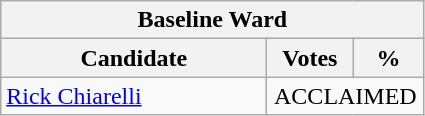<table class="wikitable">
<tr>
<th colspan="3">Baseline Ward</th>
</tr>
<tr>
<th style="width: 170px">Candidate</th>
<th style="width: 50px">Votes</th>
<th style="width: 40px">%</th>
</tr>
<tr>
<td><a href='#'>Rick Chiarelli</a></td>
<td colspan="2" align="center">ACCLAIMED</td>
</tr>
</table>
